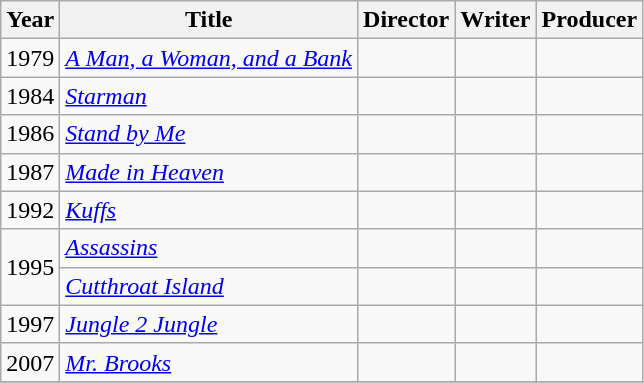<table class="wikitable">
<tr>
<th>Year</th>
<th>Title</th>
<th>Director</th>
<th>Writer</th>
<th>Producer</th>
</tr>
<tr>
<td>1979</td>
<td><em><a href='#'>A Man, a Woman, and a Bank</a></em></td>
<td></td>
<td></td>
<td></td>
</tr>
<tr>
<td>1984</td>
<td><em><a href='#'>Starman</a></em></td>
<td></td>
<td></td>
<td></td>
</tr>
<tr>
<td>1986</td>
<td><em><a href='#'>Stand by Me</a></em></td>
<td></td>
<td></td>
<td></td>
</tr>
<tr>
<td>1987</td>
<td><em><a href='#'>Made in Heaven</a></em></td>
<td></td>
<td></td>
<td></td>
</tr>
<tr>
<td>1992</td>
<td><em><a href='#'>Kuffs</a></em></td>
<td></td>
<td></td>
<td></td>
</tr>
<tr>
<td rowspan=2>1995</td>
<td><em><a href='#'>Assassins</a></em></td>
<td></td>
<td></td>
<td></td>
</tr>
<tr>
<td><em><a href='#'>Cutthroat Island</a></em></td>
<td></td>
<td></td>
<td></td>
</tr>
<tr>
<td>1997</td>
<td><em><a href='#'>Jungle 2 Jungle</a></em></td>
<td></td>
<td></td>
<td></td>
</tr>
<tr>
<td>2007</td>
<td><em><a href='#'>Mr. Brooks</a></em></td>
<td></td>
<td></td>
<td></td>
</tr>
<tr>
</tr>
</table>
